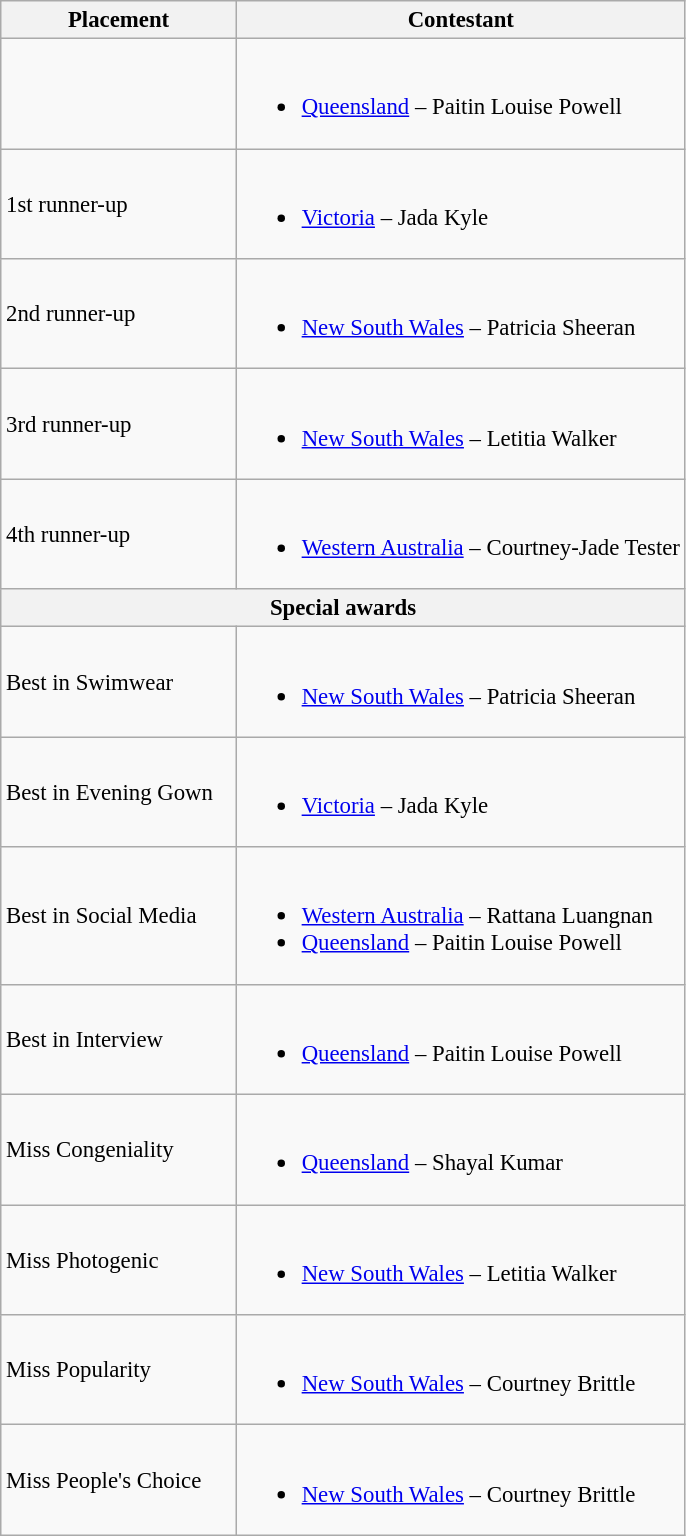<table class="wikitable col1center" style="font-size: 95%;">
<tr>
<th width=150px>Placement</th>
<th>Contestant</th>
</tr>
<tr>
<td></td>
<td><br><ul><li><a href='#'>Queensland</a> – Paitin Louise Powell</li></ul></td>
</tr>
<tr>
<td>1st runner-up</td>
<td><br><ul><li><a href='#'>Victoria</a> – Jada Kyle</li></ul></td>
</tr>
<tr>
<td>2nd runner-up</td>
<td><br><ul><li><a href='#'>New South Wales</a> – Patricia Sheeran</li></ul></td>
</tr>
<tr>
<td>3rd runner-up</td>
<td><br><ul><li><a href='#'>New South Wales</a> – Letitia Walker</li></ul></td>
</tr>
<tr>
<td>4th runner-up</td>
<td><br><ul><li><a href='#'>Western Australia</a> – Courtney-Jade Tester</li></ul></td>
</tr>
<tr>
<th colspan=2>Special awards</th>
</tr>
<tr>
<td>Best in Swimwear</td>
<td><br><ul><li><a href='#'>New South Wales</a> – Patricia Sheeran</li></ul></td>
</tr>
<tr>
<td>Best in Evening Gown</td>
<td><br><ul><li><a href='#'>Victoria</a> – Jada Kyle</li></ul></td>
</tr>
<tr>
<td>Best in Social Media</td>
<td><br><ul><li><a href='#'>Western Australia</a> – Rattana Luangnan</li><li><a href='#'>Queensland</a> – Paitin Louise Powell</li></ul></td>
</tr>
<tr>
<td>Best in Interview</td>
<td><br><ul><li><a href='#'>Queensland</a> – Paitin Louise Powell</li></ul></td>
</tr>
<tr>
<td>Miss Congeniality</td>
<td><br><ul><li><a href='#'>Queensland</a> – Shayal Kumar</li></ul></td>
</tr>
<tr>
<td>Miss Photogenic</td>
<td><br><ul><li><a href='#'>New South Wales</a> – Letitia Walker</li></ul></td>
</tr>
<tr>
<td>Miss Popularity</td>
<td><br><ul><li><a href='#'>New South Wales</a> – Courtney Brittle</li></ul></td>
</tr>
<tr>
<td>Miss People's Choice</td>
<td><br><ul><li><a href='#'>New South Wales</a> – Courtney Brittle</li></ul></td>
</tr>
</table>
